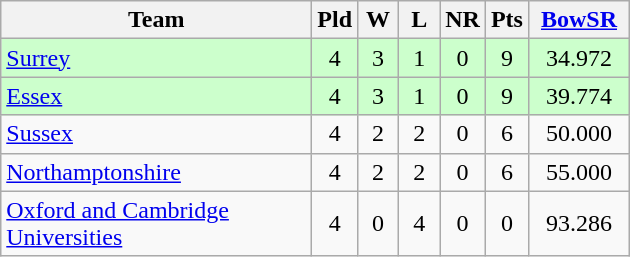<table class="wikitable" style="text-align: center;">
<tr>
<th width=200>Team</th>
<th width=20>Pld</th>
<th width=20>W</th>
<th width=20>L</th>
<th width=20>NR</th>
<th width=20>Pts</th>
<th width=60><a href='#'>BowSR</a></th>
</tr>
<tr bgcolor="#ccffcc">
<td align=left><a href='#'>Surrey</a></td>
<td>4</td>
<td>3</td>
<td>1</td>
<td>0</td>
<td>9</td>
<td>34.972</td>
</tr>
<tr bgcolor="#ccffcc">
<td align=left><a href='#'>Essex</a></td>
<td>4</td>
<td>3</td>
<td>1</td>
<td>0</td>
<td>9</td>
<td>39.774</td>
</tr>
<tr>
<td align=left><a href='#'>Sussex</a></td>
<td>4</td>
<td>2</td>
<td>2</td>
<td>0</td>
<td>6</td>
<td>50.000</td>
</tr>
<tr>
<td align=left><a href='#'>Northamptonshire</a></td>
<td>4</td>
<td>2</td>
<td>2</td>
<td>0</td>
<td>6</td>
<td>55.000</td>
</tr>
<tr>
<td align=left><a href='#'>Oxford and Cambridge Universities</a></td>
<td>4</td>
<td>0</td>
<td>4</td>
<td>0</td>
<td>0</td>
<td>93.286</td>
</tr>
</table>
